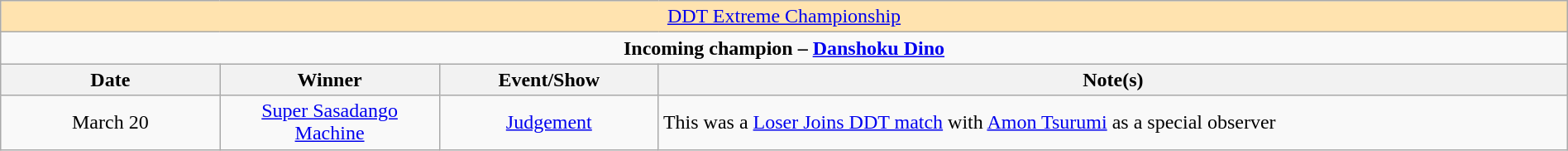<table class="wikitable" style="text-align:center; width:100%;">
<tr style="background:#ffe3af;">
<td colspan="4" style="text-align: center;"><a href='#'>DDT Extreme Championship</a></td>
</tr>
<tr>
<td colspan="4" style="text-align: center;"><strong>Incoming champion – <a href='#'>Danshoku Dino</a></strong></td>
</tr>
<tr>
<th width=14%>Date</th>
<th width=14%>Winner</th>
<th width=14%>Event/Show</th>
<th width=58%>Note(s)</th>
</tr>
<tr>
<td>March 20</td>
<td><a href='#'>Super Sasadango Machine</a></td>
<td><a href='#'>Judgement</a></td>
<td align=left>This was a <a href='#'>Loser Joins DDT match</a> with <a href='#'>Amon Tsurumi</a> as a special observer</td>
</tr>
</table>
